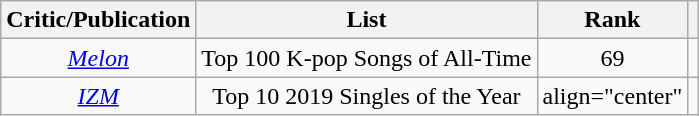<table class="wikitable plainrowheaders sortable" style="text-align:center">
<tr>
<th>Critic/Publication</th>
<th scope="col" class="unsortable">List</th>
<th data-sort-type="number">Rank</th>
<th scope="col" class="unsortable"></th>
</tr>
<tr>
<td align="center" rowspan="1"><em><a href='#'>Melon</a></em></td>
<td align="center">Top 100 K-pop Songs of All-Time</td>
<td align="center">69</td>
<td style="text-align:center;"></td>
</tr>
<tr>
<td align="center"><em><a href='#'>IZM</a></em></td>
<td align="center">Top 10 2019 Singles of the Year</td>
<td>align="center" </td>
<td></td>
</tr>
</table>
